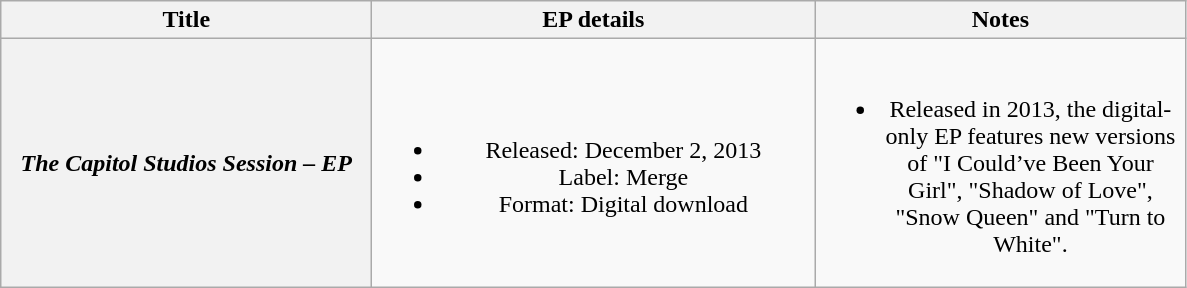<table class="wikitable plainrowheaders" style="text-align:center;">
<tr>
<th scope="col" style="width:15em;">Title</th>
<th scope="col" style="width:18em;">EP details</th>
<th scope="col" style="width:15em;">Notes</th>
</tr>
<tr>
<th scope="row"><em>The Capitol Studios Session – EP</em></th>
<td><br><ul><li>Released: December 2, 2013</li><li>Label: Merge</li><li>Format: Digital download</li></ul></td>
<td><br><ul><li>Released in 2013, the digital-only EP features new versions of "I Could’ve Been Your Girl", "Shadow of Love", "Snow Queen" and "Turn to White".</li></ul></td>
</tr>
</table>
